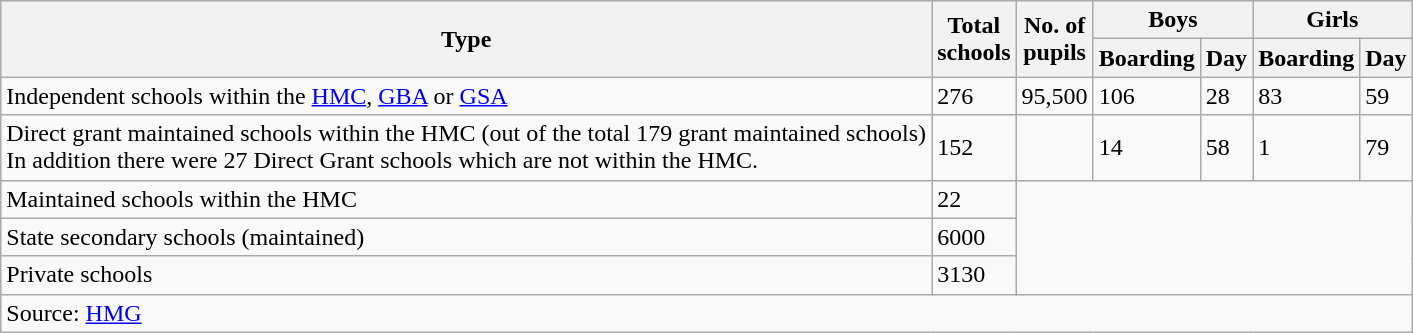<table class="wikitable">
<tr>
<th rowspan=2>Type</th>
<th rowspan=2>Total<br>schools</th>
<th rowspan=2>No. of<br> pupils</th>
<th colspan=2>Boys</th>
<th colspan=2>Girls</th>
</tr>
<tr>
<th>Boarding</th>
<th>Day</th>
<th>Boarding</th>
<th>Day</th>
</tr>
<tr>
<td>Independent schools within the <a href='#'>HMC</a>, <a href='#'>GBA</a> or <a href='#'>GSA</a></td>
<td>276</td>
<td>95,500</td>
<td>106</td>
<td>28</td>
<td>83</td>
<td>59</td>
</tr>
<tr>
<td>Direct grant maintained schools within the HMC (out of the total 179 grant maintained schools)<br>In addition there were 27 Direct Grant schools which are not within the HMC.</td>
<td>152</td>
<td></td>
<td>14</td>
<td>58</td>
<td>1</td>
<td>79</td>
</tr>
<tr>
<td>Maintained schools within the HMC</td>
<td>22</td>
</tr>
<tr>
<td>State secondary schools (maintained)</td>
<td>6000</td>
</tr>
<tr>
<td>Private schools</td>
<td>3130</td>
</tr>
<tr>
<td colspan=7>Source: <a href='#'>HMG</a></td>
</tr>
</table>
